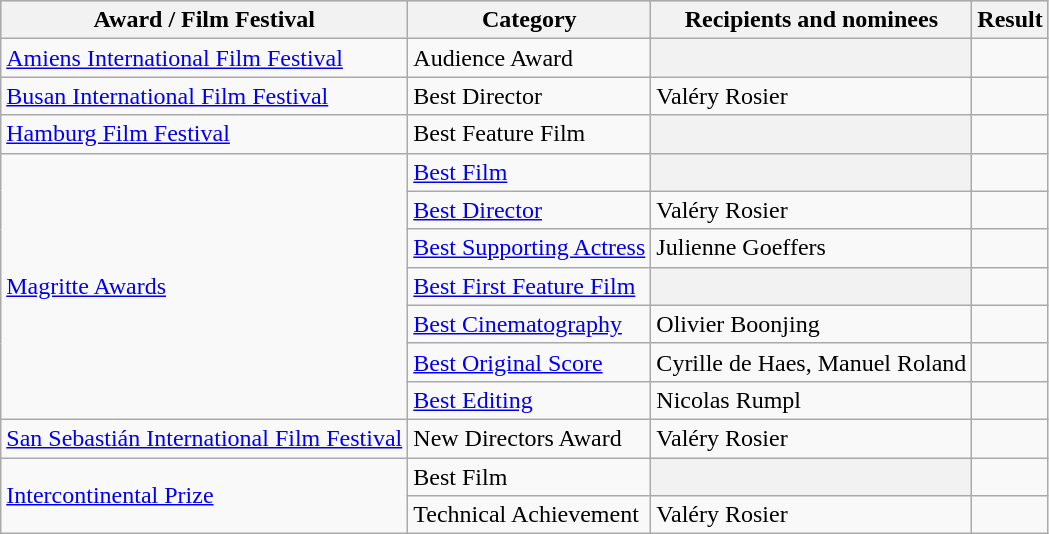<table class="wikitable plainrowheaders sortable">
<tr style="background:#ccc; text-align:center;">
<th scope="col">Award / Film Festival</th>
<th scope="col">Category</th>
<th scope="col">Recipients and nominees</th>
<th scope="col">Result</th>
</tr>
<tr>
<td><a href='#'>Amiens International Film Festival</a></td>
<td>Audience Award</td>
<th></th>
<td></td>
</tr>
<tr>
<td><a href='#'>Busan International Film Festival</a></td>
<td>Best Director</td>
<td>Valéry Rosier</td>
<td></td>
</tr>
<tr>
<td><a href='#'>Hamburg Film Festival</a></td>
<td>Best Feature Film</td>
<th></th>
<td></td>
</tr>
<tr>
<td rowspan=7><a href='#'>Magritte Awards</a></td>
<td><a href='#'>Best Film</a></td>
<th></th>
<td></td>
</tr>
<tr>
<td><a href='#'>Best Director</a></td>
<td>Valéry Rosier</td>
<td></td>
</tr>
<tr>
<td><a href='#'>Best Supporting Actress</a></td>
<td>Julienne Goeffers</td>
<td></td>
</tr>
<tr>
<td><a href='#'>Best First Feature Film</a></td>
<th></th>
<td></td>
</tr>
<tr>
<td><a href='#'>Best Cinematography</a></td>
<td>Olivier Boonjing</td>
<td></td>
</tr>
<tr>
<td><a href='#'>Best Original Score</a></td>
<td>Cyrille de Haes, Manuel Roland</td>
<td></td>
</tr>
<tr>
<td><a href='#'>Best Editing</a></td>
<td>Nicolas Rumpl</td>
<td></td>
</tr>
<tr>
<td><a href='#'>San Sebastián International Film Festival</a></td>
<td>New Directors Award</td>
<td>Valéry Rosier</td>
<td></td>
</tr>
<tr>
<td rowspan=2><a href='#'>Intercontinental Prize</a></td>
<td>Best Film</td>
<th></th>
<td></td>
</tr>
<tr>
<td>Technical Achievement</td>
<td>Valéry Rosier</td>
<td></td>
</tr>
</table>
